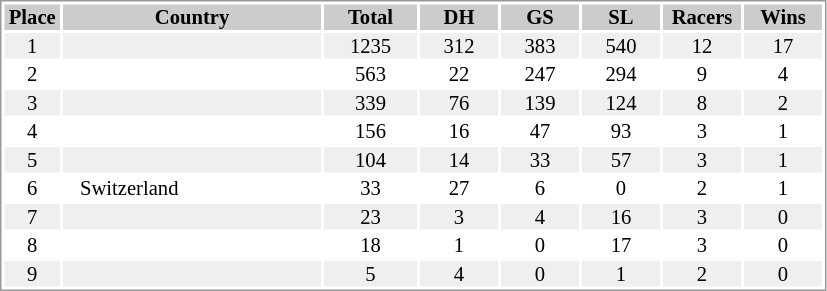<table border="0" style="border: 1px solid #999; background-color:#FFFFFF; text-align:center; font-size:86%; line-height:15px;">
<tr align="center" bgcolor="#CCCCCC">
<th width=35>Place</th>
<th width=170>Country</th>
<th width=60>Total</th>
<th width=50>DH</th>
<th width=50>GS</th>
<th width=50>SL</th>
<th width=50>Racers</th>
<th width=50>Wins</th>
</tr>
<tr bgcolor="#EFEFEF">
<td>1</td>
<td align="left"></td>
<td>1235</td>
<td>312</td>
<td>383</td>
<td>540</td>
<td>12</td>
<td>17</td>
</tr>
<tr>
<td>2</td>
<td align="left"></td>
<td>563</td>
<td>22</td>
<td>247</td>
<td>294</td>
<td>9</td>
<td>4</td>
</tr>
<tr bgcolor="#EFEFEF">
<td>3</td>
<td align="left"></td>
<td>339</td>
<td>76</td>
<td>139</td>
<td>124</td>
<td>8</td>
<td>2</td>
</tr>
<tr>
<td>4</td>
<td align="left"></td>
<td>156</td>
<td>16</td>
<td>47</td>
<td>93</td>
<td>3</td>
<td>1</td>
</tr>
<tr bgcolor="#EFEFEF">
<td>5</td>
<td align="left"></td>
<td>104</td>
<td>14</td>
<td>33</td>
<td>57</td>
<td>3</td>
<td>1</td>
</tr>
<tr>
<td>6</td>
<td align="left">   Switzerland</td>
<td>33</td>
<td>27</td>
<td>6</td>
<td>0</td>
<td>2</td>
<td>1</td>
</tr>
<tr bgcolor="#EFEFEF">
<td>7</td>
<td align="left"></td>
<td>23</td>
<td>3</td>
<td>4</td>
<td>16</td>
<td>3</td>
<td>0</td>
</tr>
<tr>
<td>8</td>
<td align="left"></td>
<td>18</td>
<td>1</td>
<td>0</td>
<td>17</td>
<td>3</td>
<td>0</td>
</tr>
<tr bgcolor="#EFEFEF">
<td>9</td>
<td align="left"></td>
<td>5</td>
<td>4</td>
<td>0</td>
<td>1</td>
<td>2</td>
<td>0</td>
</tr>
</table>
